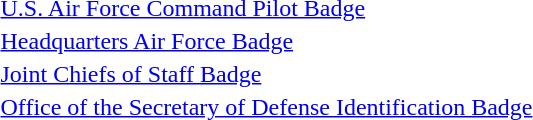<table>
<tr>
<td></td>
<td><a href='#'>U.S. Air Force Command Pilot Badge</a></td>
</tr>
<tr>
<td></td>
<td><a href='#'>Headquarters Air Force Badge</a></td>
</tr>
<tr>
<td></td>
<td><a href='#'>Joint Chiefs of Staff Badge</a></td>
</tr>
<tr>
<td></td>
<td><a href='#'>Office of the Secretary of Defense Identification Badge</a></td>
</tr>
<tr>
</tr>
</table>
